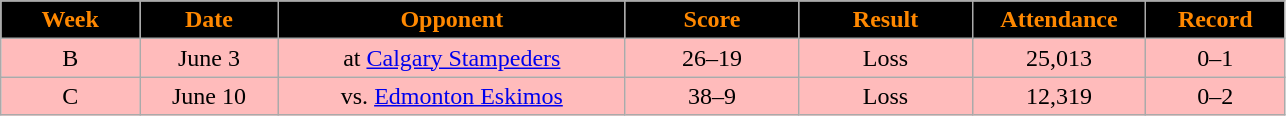<table class="wikitable sortable">
<tr>
<th style="background:black;color:#FF8800;"  width="8%">Week</th>
<th style="background:black;color:#FF8800;"  width="8%">Date</th>
<th style="background:black;color:#FF8800;"  width="20%">Opponent</th>
<th style="background:black;color:#FF8800;"  width="10%">Score</th>
<th style="background:black;color:#FF8800;"  width="10%">Result</th>
<th style="background:black;color:#FF8800;"  width="10%">Attendance</th>
<th style="background:black;color:#FF8800;"  width="8%">Record</th>
</tr>
<tr align="center" bgcolor="#ffbbbb">
<td>B</td>
<td>June 3</td>
<td>at <a href='#'>Calgary Stampeders</a></td>
<td>26–19</td>
<td>Loss</td>
<td>25,013</td>
<td>0–1</td>
</tr>
<tr align="center" bgcolor="#ffbbbb">
<td>C</td>
<td>June 10</td>
<td>vs. <a href='#'>Edmonton Eskimos</a></td>
<td>38–9</td>
<td>Loss</td>
<td>12,319</td>
<td>0–2</td>
</tr>
</table>
